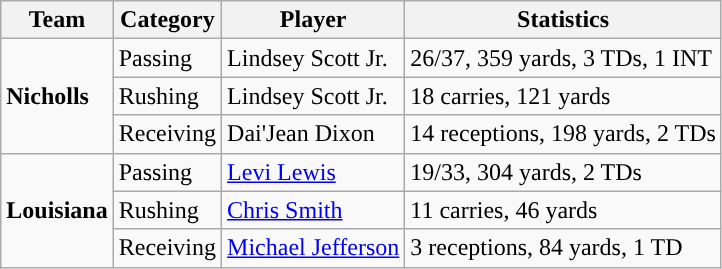<table class="wikitable" style="float: left;">
<tr>
<th>Team</th>
<th>Category</th>
<th>Player</th>
<th>Statistics</th>
</tr>
<tr>
<td rowspan=3><strong>Nicholls</strong></td>
<td>Passing</td>
<td>Lindsey Scott Jr.</td>
<td>26/37, 359 yards, 3 TDs, 1 INT</td>
</tr>
<tr>
<td>Rushing</td>
<td>Lindsey Scott Jr.</td>
<td>18 carries, 121 yards</td>
</tr>
<tr>
<td>Receiving</td>
<td>Dai'Jean Dixon</td>
<td>14 receptions, 198 yards, 2 TDs</td>
</tr>
<tr>
<td rowspan=3><strong>Louisiana</strong></td>
<td>Passing</td>
<td><a href='#'>Levi Lewis</a></td>
<td>19/33, 304 yards, 2 TDs</td>
</tr>
<tr>
<td>Rushing</td>
<td><a href='#'>Chris Smith</a></td>
<td>11 carries, 46 yards</td>
</tr>
<tr>
<td>Receiving</td>
<td><a href='#'>Michael Jefferson</a></td>
<td>3 receptions, 84 yards, 1 TD</td>
</tr>
</table>
